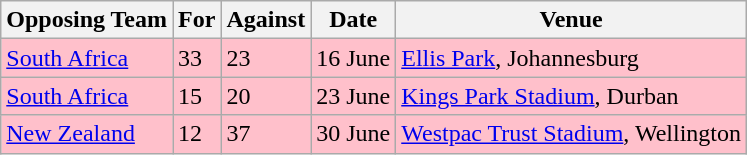<table class="wikitable">
<tr>
<th>Opposing Team</th>
<th>For</th>
<th>Against</th>
<th>Date</th>
<th>Venue</th>
</tr>
<tr style="background:pink">
<td><a href='#'>South Africa</a></td>
<td>33</td>
<td>23</td>
<td>16 June</td>
<td><a href='#'>Ellis Park</a>, Johannesburg</td>
</tr>
<tr style="background:pink">
<td><a href='#'>South Africa</a></td>
<td>15</td>
<td>20</td>
<td>23 June</td>
<td><a href='#'>Kings Park Stadium</a>, Durban</td>
</tr>
<tr style="background:pink">
<td><a href='#'>New Zealand</a></td>
<td>12</td>
<td>37</td>
<td>30 June</td>
<td><a href='#'>Westpac Trust Stadium</a>, Wellington</td>
</tr>
</table>
